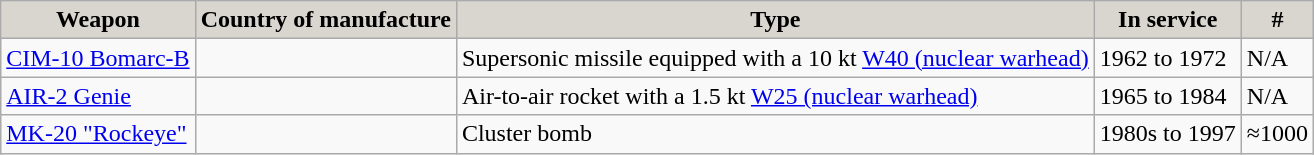<table class="wikitable sortable">
<tr>
<th style="text-align:center; background:#D9D6CF;">Weapon</th>
<th style="text-align:center; background:#D9D6CF;">Country of manufacture</th>
<th style="text-align:center; background:#D9D6CF;">Type</th>
<th style="text-align:center; background:#D9D6CF;">In service</th>
<th style="text-align:center; background:#D9D6CF;">#</th>
</tr>
<tr>
<td><a href='#'>CIM-10 Bomarc-B</a></td>
<td></td>
<td>Supersonic missile equipped with a 10 kt <a href='#'>W40 (nuclear warhead)</a></td>
<td>1962 to 1972</td>
<td>N/A</td>
</tr>
<tr>
<td><a href='#'>AIR-2 Genie</a></td>
<td></td>
<td>Air-to-air rocket with a 1.5 kt <a href='#'>W25 (nuclear warhead)</a></td>
<td>1965 to 1984</td>
<td>N/A</td>
</tr>
<tr>
<td><a href='#'>MK-20 "Rockeye"</a></td>
<td></td>
<td>Cluster bomb</td>
<td>1980s to 1997</td>
<td>≈1000</td>
</tr>
</table>
